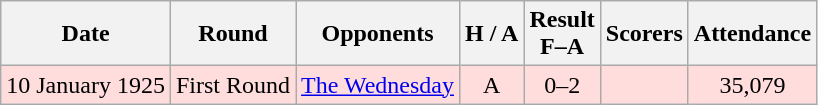<table class="wikitable" style="text-align:center">
<tr>
<th>Date</th>
<th>Round</th>
<th>Opponents</th>
<th>H / A</th>
<th>Result<br>F–A</th>
<th>Scorers</th>
<th>Attendance</th>
</tr>
<tr style="background:#fdd;">
<td>10 January 1925</td>
<td>First Round</td>
<td><a href='#'>The Wednesday</a></td>
<td>A</td>
<td>0–2</td>
<td></td>
<td>35,079</td>
</tr>
</table>
